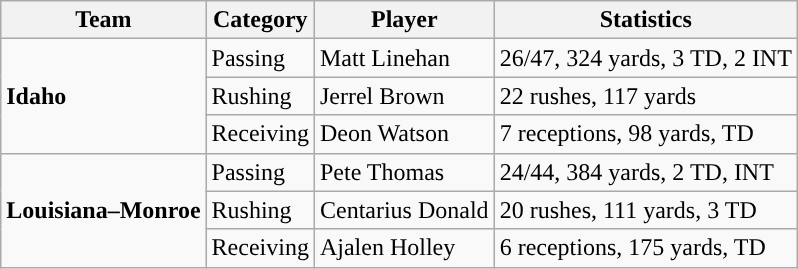<table class="wikitable" style="float: left;">
<tr>
<th>Team</th>
<th>Category</th>
<th>Player</th>
<th>Statistics</th>
</tr>
<tr>
<td rowspan=3><strong>Idaho</strong></td>
<td>Passing</td>
<td>Matt Linehan</td>
<td>26/47, 324 yards, 3 TD, 2 INT</td>
</tr>
<tr>
<td>Rushing</td>
<td>Jerrel Brown</td>
<td>22 rushes, 117 yards</td>
</tr>
<tr>
<td>Receiving</td>
<td>Deon Watson</td>
<td>7 receptions, 98 yards, TD</td>
</tr>
<tr>
<td rowspan=3><strong>Louisiana–Monroe</strong></td>
<td>Passing</td>
<td>Pete Thomas</td>
<td>24/44, 384 yards, 2 TD, INT</td>
</tr>
<tr>
<td>Rushing</td>
<td>Centarius Donald</td>
<td>20 rushes, 111 yards, 3 TD</td>
</tr>
<tr>
<td>Receiving</td>
<td>Ajalen Holley</td>
<td>6 receptions, 175 yards, TD</td>
</tr>
</table>
